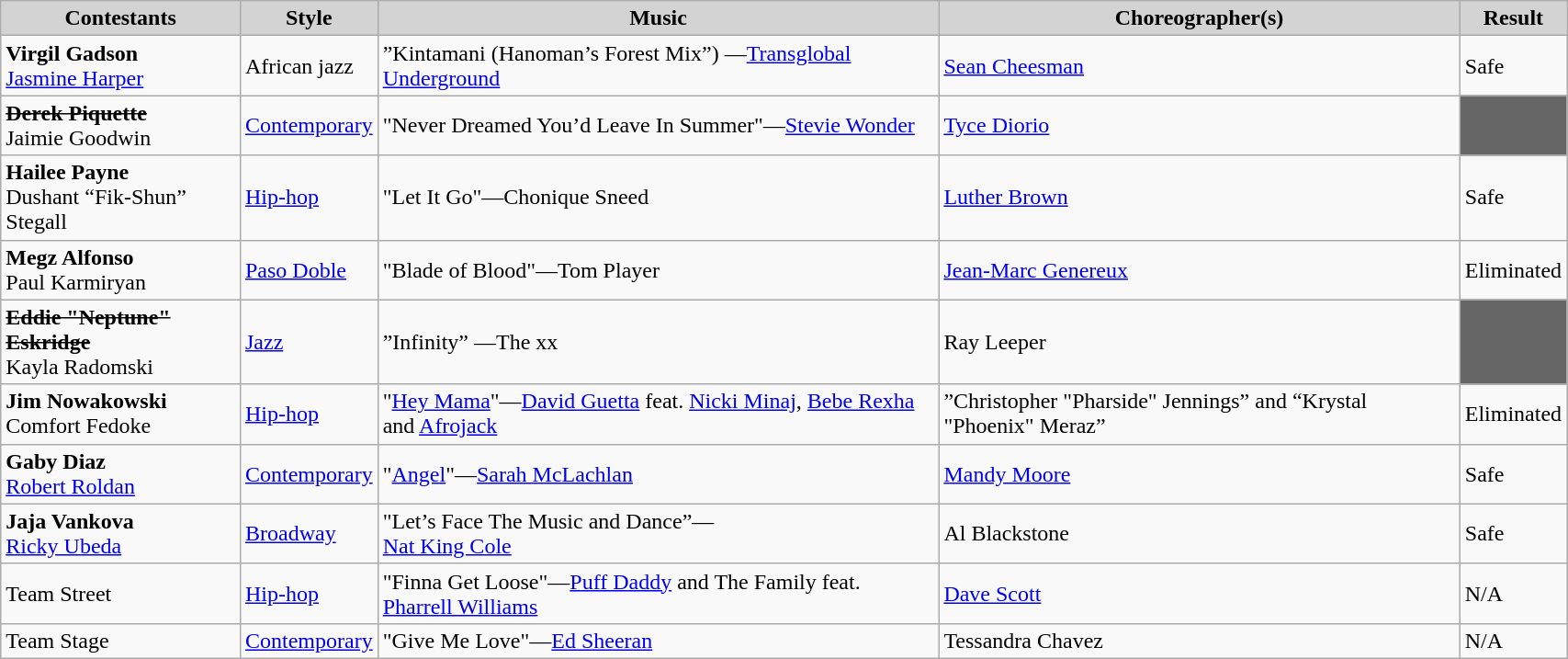<table class="wikitable" style="width:90%;">
<tr style="background:lightgrey; text-align:center;">
<td><strong>Contestants</strong></td>
<td><strong>Style</strong></td>
<td><strong>Music</strong></td>
<td><strong>Choreographer(s)</strong></td>
<td><strong>Result</strong></td>
</tr>
<tr>
<td><strong>Virgil Gadson</strong><br> <a href='#'>Jasmine Harper</a></td>
<td>African jazz</td>
<td>”Kintamani (Hanoman’s Forest Mix”) —<a href='#'>Transglobal Underground</a></td>
<td><a href='#'>Sean Cheesman</a></td>
<td>Safe</td>
</tr>
<tr>
<td><s><strong>Derek Piquette</strong></s><br> Jaimie Goodwin</td>
<td><a href='#'>Contemporary</a></td>
<td>"Never Dreamed You’d Leave In Summer"—<a href='#'>Stevie Wonder</a></td>
<td><a href='#'>Tyce Diorio</a></td>
<td style="background:#666;"></td>
</tr>
<tr>
<td><strong>Hailee Payne</strong><br> Dushant “Fik-Shun” Stegall</td>
<td><a href='#'>Hip-hop</a></td>
<td>"Let It Go"—Chonique Sneed</td>
<td><a href='#'>Luther Brown</a></td>
<td>Safe</td>
</tr>
<tr>
<td><strong>Megz Alfonso</strong><br> Paul Karmiryan</td>
<td><a href='#'>Paso Doble</a></td>
<td>"Blade of Blood"—Tom Player</td>
<td><a href='#'>Jean-Marc Genereux</a></td>
<td>Eliminated</td>
</tr>
<tr>
<td><s><strong>Eddie "Neptune" Eskridge</strong></s> <br> Kayla Radomski</td>
<td><a href='#'>Jazz</a></td>
<td>”Infinity” —The xx</td>
<td>Ray Leeper</td>
<td style="background:#666;"></td>
</tr>
<tr>
<td><strong>Jim Nowakowski</strong><br>Comfort Fedoke</td>
<td [><a href='#'>Hip-hop</a></td>
<td>"<a href='#'>Hey Mama</a>"—<a href='#'>David Guetta</a> feat. <a href='#'>Nicki Minaj</a>, <a href='#'>Bebe Rexha</a> and <a href='#'>Afrojack</a></td>
<td>”Christopher "Pharside" Jennings” and “Krystal "Phoenix" Meraz”</td>
<td>Eliminated</td>
</tr>
<tr>
<td><strong>Gaby Diaz</strong><br> <a href='#'>Robert Roldan</a></td>
<td><a href='#'>Contemporary</a></td>
<td>"<a href='#'>Angel</a>"—<a href='#'>Sarah McLachlan</a></td>
<td><a href='#'>Mandy Moore</a></td>
<td>Safe</td>
</tr>
<tr>
<td><strong>Jaja Vankova</strong><br><a href='#'>Ricky Ubeda</a></td>
<td><a href='#'>Broadway</a></td>
<td>"Let’s Face The Music and Dance”—<br><a href='#'>Nat King Cole</a></td>
<td>Al Blackstone</td>
<td>Safe</td>
</tr>
<tr>
<td>Team Street</td>
<td><a href='#'>Hip-hop</a></td>
<td>"Finna Get Loose"—<a href='#'>Puff Daddy</a> and The Family feat. <a href='#'>Pharrell Williams</a></td>
<td><a href='#'>Dave Scott</a></td>
<td>N/A</td>
</tr>
<tr>
<td>Team Stage</td>
<td><a href='#'>Contemporary</a></td>
<td>"Give Me Love"—<a href='#'>Ed Sheeran</a></td>
<td>Tessandra Chavez</td>
<td>N/A</td>
</tr>
</table>
